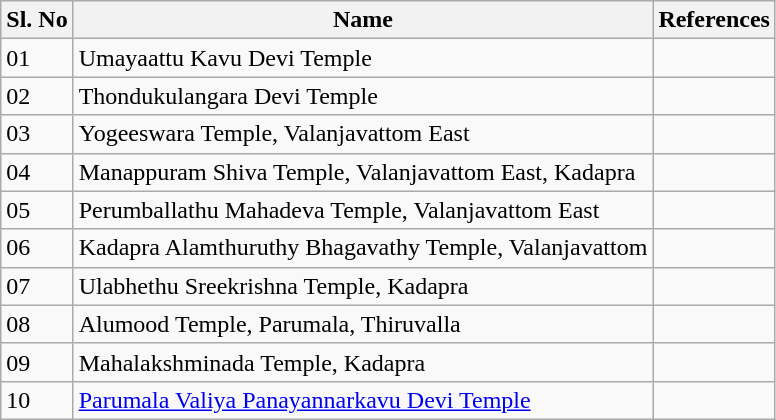<table class="wikitable">
<tr>
<th>Sl. No</th>
<th>Name</th>
<th>References</th>
</tr>
<tr>
<td>01</td>
<td>Umayaattu Kavu Devi Temple</td>
<td></td>
</tr>
<tr>
<td>02</td>
<td>Thondukulangara Devi Temple</td>
<td></td>
</tr>
<tr>
<td>03</td>
<td>Yogeeswara Temple, Valanjavattom East</td>
<td></td>
</tr>
<tr>
<td>04</td>
<td>Manappuram Shiva Temple, Valanjavattom East, Kadapra</td>
<td></td>
</tr>
<tr>
<td>05</td>
<td>Perumballathu Mahadeva Temple, Valanjavattom East</td>
<td></td>
</tr>
<tr>
<td>06</td>
<td>Kadapra Alamthuruthy Bhagavathy Temple, Valanjavattom</td>
<td></td>
</tr>
<tr>
<td>07</td>
<td>Ulabhethu Sreekrishna Temple, Kadapra</td>
<td></td>
</tr>
<tr>
<td>08</td>
<td>Alumood Temple, Parumala, Thiruvalla</td>
<td></td>
</tr>
<tr>
<td>09</td>
<td>Mahalakshminada Temple, Kadapra</td>
<td></td>
</tr>
<tr>
<td>10</td>
<td><a href='#'>Parumala Valiya Panayannarkavu Devi Temple</a></td>
<td></td>
</tr>
</table>
